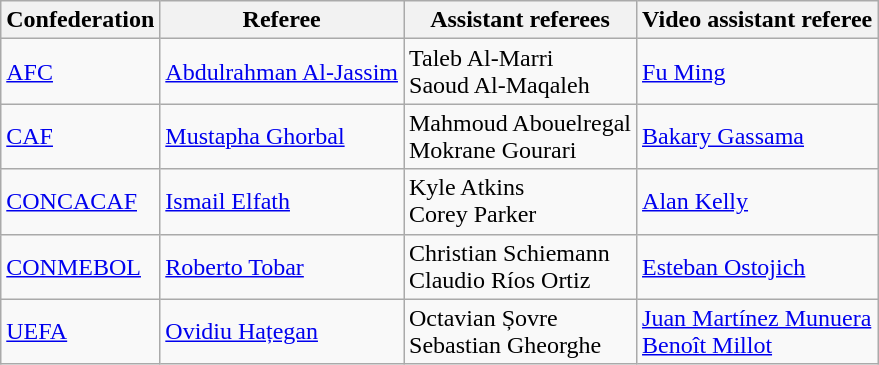<table class="wikitable">
<tr>
<th>Confederation</th>
<th>Referee</th>
<th>Assistant referees</th>
<th>Video assistant referee</th>
</tr>
<tr>
<td><a href='#'>AFC</a></td>
<td> <a href='#'>Abdulrahman Al-Jassim</a></td>
<td> Taleb Al-Marri<br> Saoud Al-Maqaleh</td>
<td> <a href='#'>Fu Ming</a></td>
</tr>
<tr>
<td><a href='#'>CAF</a></td>
<td> <a href='#'>Mustapha Ghorbal</a></td>
<td> Mahmoud Abouelregal<br> Mokrane Gourari</td>
<td> <a href='#'>Bakary Gassama</a></td>
</tr>
<tr>
<td><a href='#'>CONCACAF</a></td>
<td> <a href='#'>Ismail Elfath</a></td>
<td> Kyle Atkins<br> Corey Parker</td>
<td> <a href='#'>Alan Kelly</a></td>
</tr>
<tr>
<td><a href='#'>CONMEBOL</a></td>
<td> <a href='#'>Roberto Tobar</a></td>
<td> Christian Schiemann<br> Claudio Ríos Ortiz</td>
<td> <a href='#'>Esteban Ostojich</a></td>
</tr>
<tr>
<td><a href='#'>UEFA</a></td>
<td> <a href='#'>Ovidiu Hațegan</a></td>
<td> Octavian Șovre<br> Sebastian Gheorghe</td>
<td> <a href='#'>Juan Martínez Munuera</a><br> <a href='#'>Benoît Millot</a></td>
</tr>
</table>
